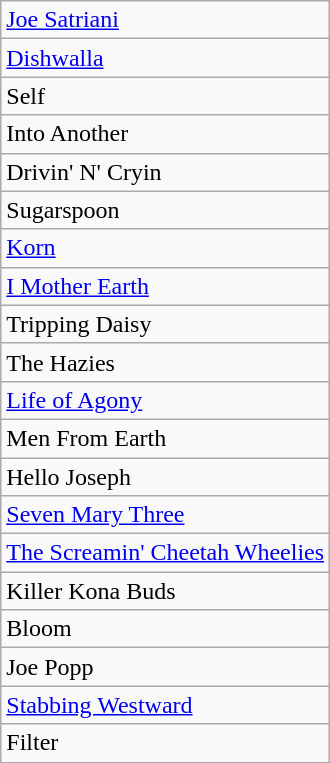<table class="wikitable">
<tr>
<td><a href='#'>Joe Satriani</a></td>
</tr>
<tr>
<td><a href='#'>Dishwalla</a></td>
</tr>
<tr>
<td>Self</td>
</tr>
<tr>
<td>Into Another</td>
</tr>
<tr>
<td>Drivin' N' Cryin</td>
</tr>
<tr>
<td>Sugarspoon</td>
</tr>
<tr>
<td><a href='#'>Korn</a></td>
</tr>
<tr>
<td><a href='#'>I Mother Earth</a></td>
</tr>
<tr>
<td>Tripping Daisy</td>
</tr>
<tr>
<td>The Hazies</td>
</tr>
<tr>
<td><a href='#'>Life of Agony</a></td>
</tr>
<tr>
<td>Men From Earth</td>
</tr>
<tr>
<td>Hello Joseph</td>
</tr>
<tr>
<td><a href='#'>Seven Mary Three</a></td>
</tr>
<tr>
<td><a href='#'>The Screamin' Cheetah Wheelies</a></td>
</tr>
<tr>
<td>Killer Kona Buds</td>
</tr>
<tr>
<td>Bloom</td>
</tr>
<tr>
<td>Joe Popp</td>
</tr>
<tr>
<td><a href='#'>Stabbing Westward</a></td>
</tr>
<tr>
<td>Filter</td>
</tr>
</table>
